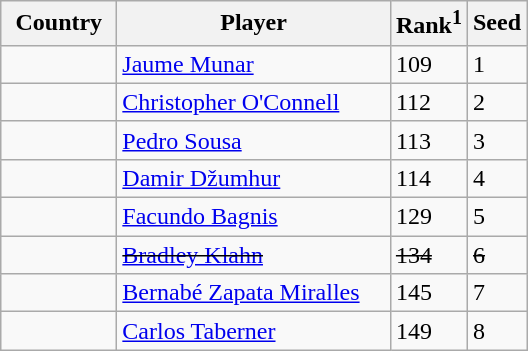<table class="sortable wikitable">
<tr>
<th width="70">Country</th>
<th width="175">Player</th>
<th>Rank<sup>1</sup></th>
<th>Seed</th>
</tr>
<tr>
<td></td>
<td><a href='#'>Jaume Munar</a></td>
<td>109</td>
<td>1</td>
</tr>
<tr>
<td></td>
<td><a href='#'>Christopher O'Connell</a></td>
<td>112</td>
<td>2</td>
</tr>
<tr>
<td></td>
<td><a href='#'>Pedro Sousa</a></td>
<td>113</td>
<td>3</td>
</tr>
<tr>
<td></td>
<td><a href='#'>Damir Džumhur</a></td>
<td>114</td>
<td>4</td>
</tr>
<tr>
<td></td>
<td><a href='#'>Facundo Bagnis</a></td>
<td>129</td>
<td>5</td>
</tr>
<tr>
<td><s></s></td>
<td><s><a href='#'>Bradley Klahn</a></s></td>
<td><s>134</s></td>
<td><s>6</s></td>
</tr>
<tr>
<td></td>
<td><a href='#'>Bernabé Zapata Miralles</a></td>
<td>145</td>
<td>7</td>
</tr>
<tr>
<td></td>
<td><a href='#'>Carlos Taberner</a></td>
<td>149</td>
<td>8</td>
</tr>
</table>
